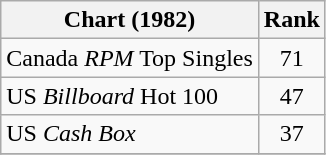<table class="wikitable sortable">
<tr>
<th>Chart (1982)</th>
<th>Rank</th>
</tr>
<tr>
<td>Canada <em>RPM</em> Top Singles</td>
<td style="text-align:center;">71</td>
</tr>
<tr>
<td>US <em>Billboard</em> Hot 100</td>
<td style="text-align:center;">47</td>
</tr>
<tr>
<td>US <em>Cash Box</em></td>
<td style="text-align:center;">37</td>
</tr>
<tr>
</tr>
</table>
